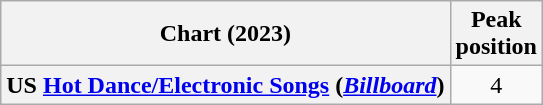<table class="wikitable plainrowheaders" style="text-align:center">
<tr>
<th scope="col">Chart (2023)</th>
<th scope="col">Peak<br>position</th>
</tr>
<tr>
<th scope="row">US <a href='#'>Hot Dance/Electronic Songs</a> (<em><a href='#'>Billboard</a></em>)</th>
<td>4</td>
</tr>
</table>
